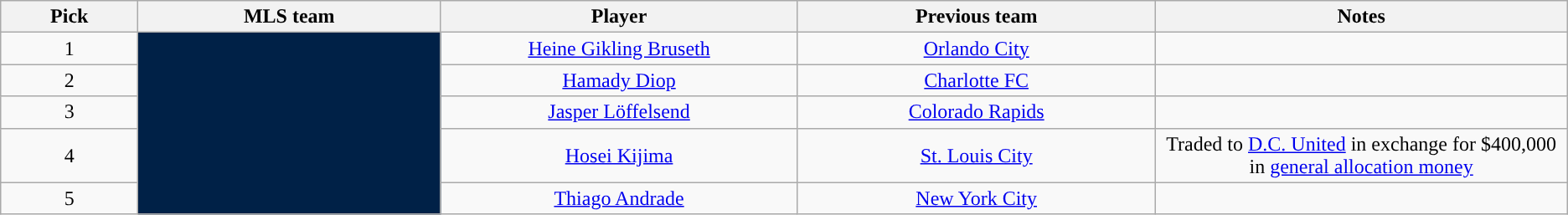<table class="wikitable" style="text-align: center;">
<tr>
<th style="width:5%">Pick</th>
<th style="width:11%">MLS team</th>
<th style="width:13%">Player</th>
<th style="width:13%">Previous team</th>
<th style="width:15%">Notes</th>
</tr>
<tr>
<td>1</td>
<td rowspan=5 style="background: #002147"><strong></strong></td>
<td><a href='#'>Heine Gikling Bruseth</a></td>
<td><a href='#'>Orlando City</a></td>
<td></td>
</tr>
<tr>
<td>2</td>
<td><a href='#'>Hamady Diop</a></td>
<td><a href='#'>Charlotte FC</a></td>
<td></td>
</tr>
<tr>
<td>3</td>
<td><a href='#'>Jasper Löffelsend</a></td>
<td><a href='#'>Colorado Rapids</a></td>
<td></td>
</tr>
<tr>
<td>4</td>
<td><a href='#'>Hosei Kijima</a></td>
<td><a href='#'>St. Louis City</a></td>
<td>Traded to <a href='#'>D.C. United</a> in exchange for $400,000 in <a href='#'>general allocation money</a></td>
</tr>
<tr>
<td>5</td>
<td><a href='#'>Thiago Andrade</a></td>
<td><a href='#'>New York City</a></td>
<td></td>
</tr>
</table>
